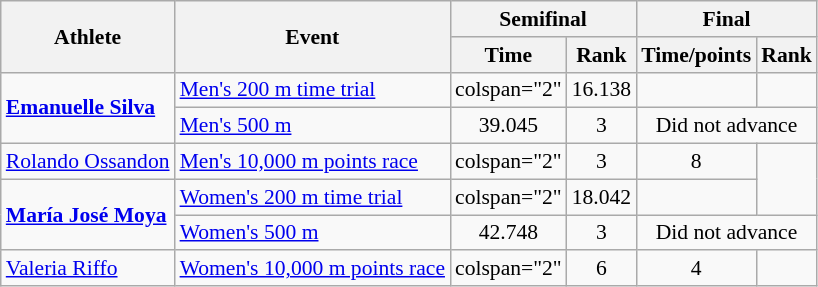<table class="wikitable" border="1" style="font-size:90%">
<tr>
<th rowspan=2>Athlete</th>
<th rowspan=2>Event</th>
<th colspan=2>Semifinal</th>
<th colspan=2>Final</th>
</tr>
<tr>
<th>Time</th>
<th>Rank</th>
<th>Time/points</th>
<th>Rank</th>
</tr>
<tr align=center>
<td rowspan="2" align=left><strong><a href='#'>Emanuelle Silva</a></strong></td>
<td align=left><a href='#'>Men's 200 m time trial</a></td>
<td>colspan="2" </td>
<td>16.138</td>
<td></td>
</tr>
<tr align=center>
<td align=left><a href='#'>Men's 500 m</a></td>
<td>39.045</td>
<td>3</td>
<td colspan="2">Did not advance</td>
</tr>
<tr align=center>
<td align=left><a href='#'>Rolando Ossandon</a></td>
<td align=left><a href='#'>Men's 10,000 m points race</a></td>
<td>colspan="2" </td>
<td>3</td>
<td>8</td>
</tr>
<tr align=center>
<td rowspan="2" align=left><strong><a href='#'>María José Moya</a></strong></td>
<td align=left><a href='#'>Women's 200 m time trial</a></td>
<td>colspan="2" </td>
<td>18.042</td>
<td></td>
</tr>
<tr align=center>
<td align=left><a href='#'>Women's 500 m</a></td>
<td>42.748</td>
<td>3</td>
<td colspan="2">Did not advance</td>
</tr>
<tr align=center>
<td align=left><a href='#'>Valeria Riffo</a></td>
<td align=left><a href='#'>Women's 10,000 m points race</a></td>
<td>colspan="2" </td>
<td>6</td>
<td>4</td>
</tr>
</table>
